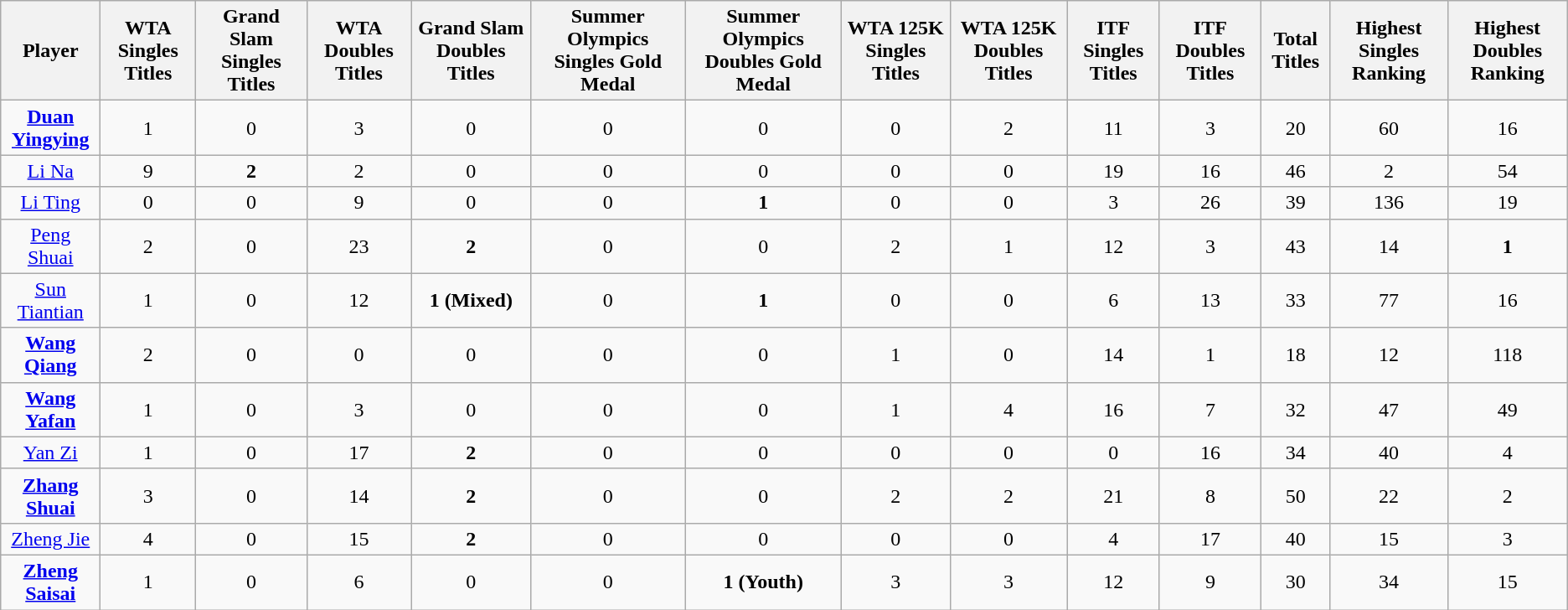<table class="wikitable sortable" style="text-align:center; font-size:97;">
<tr>
<th>Player</th>
<th>WTA Singles Titles</th>
<th>Grand Slam Singles Titles</th>
<th>WTA Doubles Titles</th>
<th>Grand Slam Doubles Titles</th>
<th>Summer Olympics Singles Gold Medal</th>
<th>Summer Olympics Doubles Gold Medal</th>
<th>WTA 125K Singles Titles</th>
<th>WTA 125K Doubles Titles</th>
<th>ITF Singles Titles</th>
<th>ITF Doubles Titles</th>
<th>Total Titles</th>
<th>Highest Singles Ranking</th>
<th>Highest Doubles Ranking</th>
</tr>
<tr>
<td><strong><a href='#'>Duan Yingying</a></strong></td>
<td>1</td>
<td>0</td>
<td>3</td>
<td>0</td>
<td>0</td>
<td>0</td>
<td>0</td>
<td>2</td>
<td>11</td>
<td>3</td>
<td>20</td>
<td>60</td>
<td>16</td>
</tr>
<tr>
<td><a href='#'>Li Na</a></td>
<td>9</td>
<td><strong>2</strong></td>
<td>2</td>
<td>0</td>
<td>0</td>
<td>0</td>
<td>0</td>
<td>0</td>
<td>19</td>
<td>16</td>
<td>46</td>
<td>2</td>
<td>54</td>
</tr>
<tr>
<td><a href='#'>Li Ting</a></td>
<td>0</td>
<td>0</td>
<td>9</td>
<td>0</td>
<td>0</td>
<td><strong>1</strong></td>
<td>0</td>
<td>0</td>
<td>3</td>
<td>26</td>
<td>39</td>
<td>136</td>
<td>19</td>
</tr>
<tr>
<td><a href='#'>Peng Shuai</a></td>
<td>2</td>
<td>0</td>
<td>23</td>
<td><strong>2</strong></td>
<td>0</td>
<td>0</td>
<td>2</td>
<td>1</td>
<td>12</td>
<td>3</td>
<td>43</td>
<td>14</td>
<td><strong>1</strong></td>
</tr>
<tr>
<td><a href='#'>Sun Tiantian</a></td>
<td>1</td>
<td>0</td>
<td>12</td>
<td><strong>1 (Mixed)</strong></td>
<td>0</td>
<td><strong>1</strong></td>
<td>0</td>
<td>0</td>
<td>6</td>
<td>13</td>
<td>33</td>
<td>77</td>
<td>16</td>
</tr>
<tr>
<td><strong><a href='#'>Wang Qiang</a></strong></td>
<td>2</td>
<td>0</td>
<td>0</td>
<td>0</td>
<td>0</td>
<td>0</td>
<td>1</td>
<td>0</td>
<td>14</td>
<td>1</td>
<td>18</td>
<td>12</td>
<td>118</td>
</tr>
<tr>
<td><strong><a href='#'>Wang Yafan</a></strong></td>
<td>1</td>
<td>0</td>
<td>3</td>
<td>0</td>
<td>0</td>
<td>0</td>
<td>1</td>
<td>4</td>
<td>16</td>
<td>7</td>
<td>32</td>
<td>47</td>
<td>49</td>
</tr>
<tr>
<td><a href='#'>Yan Zi</a></td>
<td>1</td>
<td>0</td>
<td>17</td>
<td><strong>2</strong></td>
<td>0</td>
<td>0</td>
<td>0</td>
<td>0</td>
<td>0</td>
<td>16</td>
<td>34</td>
<td>40</td>
<td>4</td>
</tr>
<tr>
<td><strong><a href='#'>Zhang Shuai</a></strong></td>
<td>3</td>
<td>0</td>
<td>14</td>
<td><strong>2</strong></td>
<td>0</td>
<td>0</td>
<td>2</td>
<td>2</td>
<td>21</td>
<td>8</td>
<td>50</td>
<td>22</td>
<td>2</td>
</tr>
<tr>
<td><a href='#'>Zheng Jie</a></td>
<td>4</td>
<td>0</td>
<td>15</td>
<td><strong>2</strong></td>
<td>0</td>
<td>0</td>
<td>0</td>
<td>0</td>
<td>4</td>
<td>17</td>
<td>40</td>
<td>15</td>
<td>3</td>
</tr>
<tr>
<td><strong><a href='#'>Zheng Saisai</a></strong></td>
<td>1</td>
<td>0</td>
<td>6</td>
<td>0</td>
<td>0</td>
<td><strong>1 (Youth)</strong></td>
<td>3</td>
<td>3</td>
<td>12</td>
<td>9</td>
<td>30</td>
<td>34</td>
<td>15</td>
</tr>
</table>
